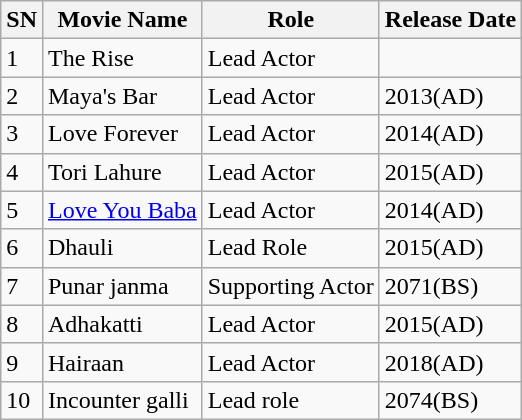<table class="wikitable">
<tr>
<th>SN</th>
<th>Movie Name</th>
<th>Role</th>
<th>Release Date</th>
</tr>
<tr>
<td>1</td>
<td>The Rise</td>
<td>Lead Actor</td>
<td></td>
</tr>
<tr>
<td>2</td>
<td>Maya's Bar</td>
<td>Lead Actor</td>
<td>2013(AD)</td>
</tr>
<tr>
<td>3</td>
<td>Love Forever</td>
<td>Lead Actor</td>
<td>2014(AD)</td>
</tr>
<tr>
<td>4</td>
<td>Tori Lahure</td>
<td>Lead Actor</td>
<td>2015(AD)</td>
</tr>
<tr>
<td>5</td>
<td><a href='#'>Love You Baba</a></td>
<td>Lead Actor</td>
<td>2014(AD)</td>
</tr>
<tr>
<td>6</td>
<td>Dhauli</td>
<td>Lead Role</td>
<td>2015(AD)</td>
</tr>
<tr>
<td>7</td>
<td>Punar janma</td>
<td>Supporting Actor</td>
<td>2071(BS)</td>
</tr>
<tr>
<td>8</td>
<td>Adhakatti</td>
<td>Lead Actor</td>
<td>2015(AD)</td>
</tr>
<tr>
<td>9</td>
<td>Hairaan</td>
<td>Lead Actor</td>
<td>2018(AD)</td>
</tr>
<tr>
<td>10</td>
<td>Incounter galli</td>
<td>Lead role</td>
<td>2074(BS)</td>
</tr>
</table>
